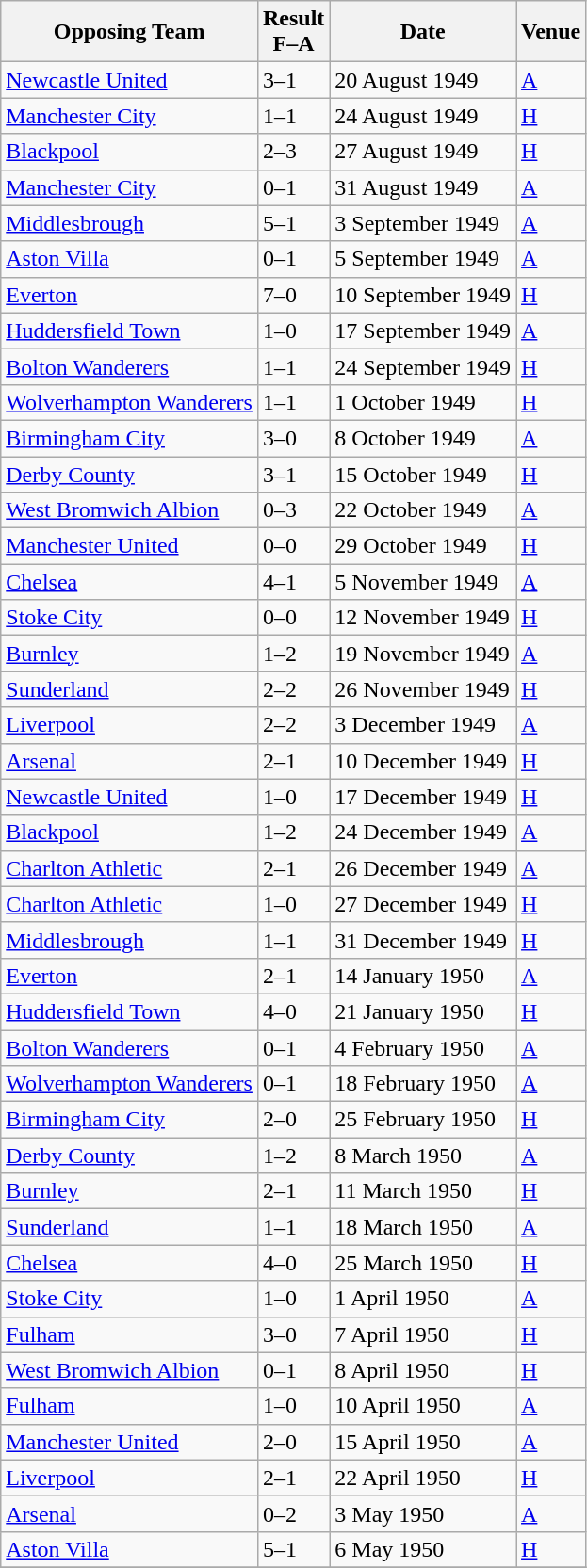<table class="wikitable">
<tr>
<th>Opposing Team</th>
<th>Result<br>F–A</th>
<th>Date</th>
<th>Venue</th>
</tr>
<tr>
<td><a href='#'>Newcastle United</a></td>
<td>3–1</td>
<td>20 August 1949</td>
<td><a href='#'>A</a></td>
</tr>
<tr>
<td><a href='#'>Manchester City</a></td>
<td>1–1</td>
<td>24 August 1949</td>
<td><a href='#'>H</a></td>
</tr>
<tr>
<td><a href='#'>Blackpool</a></td>
<td>2–3</td>
<td>27 August 1949</td>
<td><a href='#'>H</a></td>
</tr>
<tr>
<td><a href='#'>Manchester City</a></td>
<td>0–1</td>
<td>31 August 1949</td>
<td><a href='#'>A</a></td>
</tr>
<tr>
<td><a href='#'>Middlesbrough</a></td>
<td>5–1</td>
<td>3 September 1949</td>
<td><a href='#'>A</a></td>
</tr>
<tr>
<td><a href='#'>Aston Villa</a></td>
<td>0–1</td>
<td>5 September 1949</td>
<td><a href='#'>A</a></td>
</tr>
<tr>
<td><a href='#'>Everton</a></td>
<td>7–0</td>
<td>10 September 1949</td>
<td><a href='#'>H</a></td>
</tr>
<tr>
<td><a href='#'>Huddersfield Town</a></td>
<td>1–0</td>
<td>17 September 1949</td>
<td><a href='#'>A</a></td>
</tr>
<tr>
<td><a href='#'>Bolton Wanderers</a></td>
<td>1–1</td>
<td>24 September 1949</td>
<td><a href='#'>H</a></td>
</tr>
<tr>
<td><a href='#'>Wolverhampton Wanderers</a></td>
<td>1–1</td>
<td>1 October 1949</td>
<td><a href='#'>H</a></td>
</tr>
<tr>
<td><a href='#'>Birmingham City</a></td>
<td>3–0</td>
<td>8 October 1949</td>
<td><a href='#'>A</a></td>
</tr>
<tr>
<td><a href='#'>Derby County</a></td>
<td>3–1</td>
<td>15 October 1949</td>
<td><a href='#'>H</a></td>
</tr>
<tr>
<td><a href='#'>West Bromwich Albion</a></td>
<td>0–3</td>
<td>22 October 1949</td>
<td><a href='#'>A</a></td>
</tr>
<tr>
<td><a href='#'>Manchester United</a></td>
<td>0–0</td>
<td>29 October 1949</td>
<td><a href='#'>H</a></td>
</tr>
<tr>
<td><a href='#'>Chelsea</a></td>
<td>4–1</td>
<td>5 November 1949</td>
<td><a href='#'>A</a></td>
</tr>
<tr>
<td><a href='#'>Stoke City</a></td>
<td>0–0</td>
<td>12 November 1949</td>
<td><a href='#'>H</a></td>
</tr>
<tr>
<td><a href='#'>Burnley</a></td>
<td>1–2</td>
<td>19 November 1949</td>
<td><a href='#'>A</a></td>
</tr>
<tr>
<td><a href='#'>Sunderland</a></td>
<td>2–2</td>
<td>26 November 1949</td>
<td><a href='#'>H</a></td>
</tr>
<tr>
<td><a href='#'>Liverpool</a></td>
<td>2–2</td>
<td>3 December 1949</td>
<td><a href='#'>A</a></td>
</tr>
<tr>
<td><a href='#'>Arsenal</a></td>
<td>2–1</td>
<td>10 December 1949</td>
<td><a href='#'>H</a></td>
</tr>
<tr>
<td><a href='#'>Newcastle United</a></td>
<td>1–0</td>
<td>17 December 1949</td>
<td><a href='#'>H</a></td>
</tr>
<tr>
<td><a href='#'>Blackpool</a></td>
<td>1–2</td>
<td>24 December 1949</td>
<td><a href='#'>A</a></td>
</tr>
<tr>
<td><a href='#'>Charlton Athletic</a></td>
<td>2–1</td>
<td>26 December 1949</td>
<td><a href='#'>A</a></td>
</tr>
<tr>
<td><a href='#'>Charlton Athletic</a></td>
<td>1–0</td>
<td>27 December 1949</td>
<td><a href='#'>H</a></td>
</tr>
<tr>
<td><a href='#'>Middlesbrough</a></td>
<td>1–1</td>
<td>31 December 1949</td>
<td><a href='#'>H</a></td>
</tr>
<tr>
<td><a href='#'>Everton</a></td>
<td>2–1</td>
<td>14 January 1950</td>
<td><a href='#'>A</a></td>
</tr>
<tr>
<td><a href='#'>Huddersfield Town</a></td>
<td>4–0</td>
<td>21 January 1950</td>
<td><a href='#'>H</a></td>
</tr>
<tr>
<td><a href='#'>Bolton Wanderers</a></td>
<td>0–1</td>
<td>4 February 1950</td>
<td><a href='#'>A</a></td>
</tr>
<tr>
<td><a href='#'>Wolverhampton Wanderers</a></td>
<td>0–1</td>
<td>18 February 1950</td>
<td><a href='#'>A</a></td>
</tr>
<tr>
<td><a href='#'>Birmingham City</a></td>
<td>2–0</td>
<td>25 February 1950</td>
<td><a href='#'>H</a></td>
</tr>
<tr>
<td><a href='#'>Derby County</a></td>
<td>1–2</td>
<td>8 March 1950</td>
<td><a href='#'>A</a></td>
</tr>
<tr>
<td><a href='#'>Burnley</a></td>
<td>2–1</td>
<td>11 March 1950</td>
<td><a href='#'>H</a></td>
</tr>
<tr>
<td><a href='#'>Sunderland</a></td>
<td>1–1</td>
<td>18 March 1950</td>
<td><a href='#'>A</a></td>
</tr>
<tr>
<td><a href='#'>Chelsea</a></td>
<td>4–0</td>
<td>25 March 1950</td>
<td><a href='#'>H</a></td>
</tr>
<tr>
<td><a href='#'>Stoke City</a></td>
<td>1–0</td>
<td>1 April 1950</td>
<td><a href='#'>A</a></td>
</tr>
<tr>
<td><a href='#'>Fulham</a></td>
<td>3–0</td>
<td>7 April 1950</td>
<td><a href='#'>H</a></td>
</tr>
<tr>
<td><a href='#'>West Bromwich Albion</a></td>
<td>0–1</td>
<td>8 April 1950</td>
<td><a href='#'>H</a></td>
</tr>
<tr>
<td><a href='#'>Fulham</a></td>
<td>1–0</td>
<td>10 April 1950</td>
<td><a href='#'>A</a></td>
</tr>
<tr>
<td><a href='#'>Manchester United</a></td>
<td>2–0</td>
<td>15 April 1950</td>
<td><a href='#'>A</a></td>
</tr>
<tr>
<td><a href='#'>Liverpool</a></td>
<td>2–1</td>
<td>22 April 1950</td>
<td><a href='#'>H</a></td>
</tr>
<tr>
<td><a href='#'>Arsenal</a></td>
<td>0–2</td>
<td>3 May 1950</td>
<td><a href='#'>A</a></td>
</tr>
<tr>
<td><a href='#'>Aston Villa</a></td>
<td>5–1</td>
<td>6 May 1950</td>
<td><a href='#'>H</a></td>
</tr>
<tr>
</tr>
</table>
